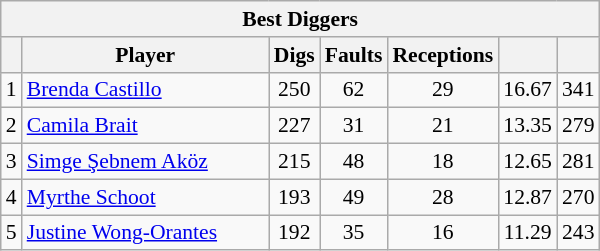<table class="wikitable sortable" style=font-size:90%>
<tr>
<th colspan=7>Best Diggers</th>
</tr>
<tr>
<th></th>
<th width=158>Player</th>
<th width=20>Digs</th>
<th width=20>Faults</th>
<th width=20>Receptions</th>
<th width=20></th>
<th width=20></th>
</tr>
<tr>
<td>1</td>
<td> <a href='#'>Brenda Castillo</a></td>
<td align=center>250</td>
<td align=center>62</td>
<td align=center>29</td>
<td align=center>16.67</td>
<td align=center>341</td>
</tr>
<tr>
<td>2</td>
<td> <a href='#'>Camila Brait</a></td>
<td align=center>227</td>
<td align=center>31</td>
<td align=center>21</td>
<td align=center>13.35</td>
<td align=center>279</td>
</tr>
<tr>
<td>3</td>
<td> <a href='#'>Simge Şebnem Aköz</a></td>
<td align=center>215</td>
<td align=center>48</td>
<td align=center>18</td>
<td align=center>12.65</td>
<td align=center>281</td>
</tr>
<tr>
<td>4</td>
<td> <a href='#'>Myrthe Schoot</a></td>
<td align=center>193</td>
<td align=center>49</td>
<td align=center>28</td>
<td align=center>12.87</td>
<td align=center>270</td>
</tr>
<tr>
<td>5</td>
<td> <a href='#'>Justine Wong-Orantes</a></td>
<td align=center>192</td>
<td align=center>35</td>
<td align=center>16</td>
<td align=center>11.29</td>
<td align=center>243</td>
</tr>
</table>
